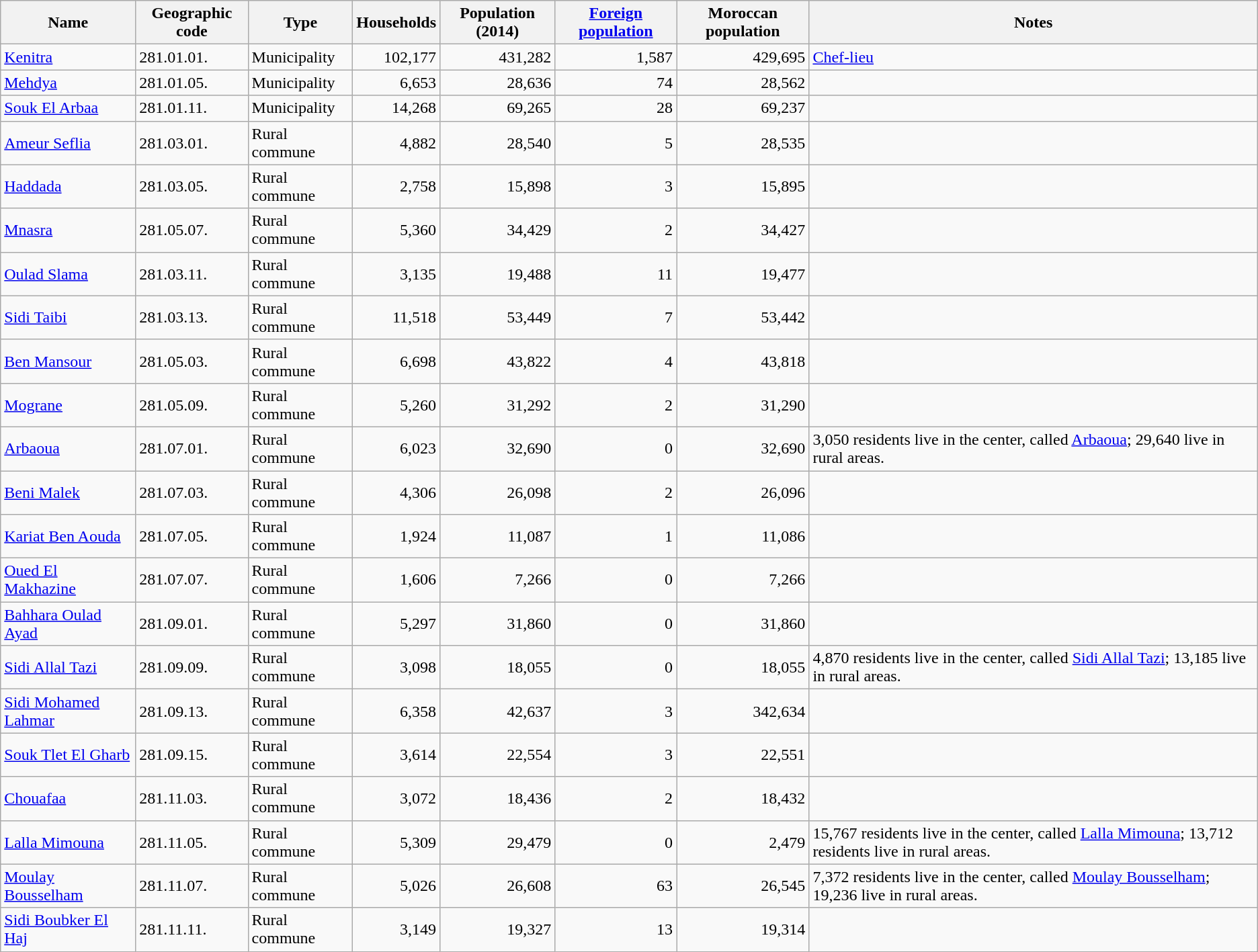<table class="wikitable sortable">
<tr>
<th>Name</th>
<th>Geographic code</th>
<th>Type</th>
<th>Households</th>
<th>Population (2014)</th>
<th><a href='#'>Foreign population</a></th>
<th>Moroccan population</th>
<th>Notes</th>
</tr>
<tr>
<td><a href='#'>Kenitra</a></td>
<td>281.01.01.</td>
<td>Municipality</td>
<td align=right>102,177</td>
<td align=right>431,282</td>
<td align=right>1,587</td>
<td align=right>429,695</td>
<td><a href='#'>Chef-lieu</a></td>
</tr>
<tr>
<td><a href='#'>Mehdya</a></td>
<td>281.01.05.</td>
<td>Municipality</td>
<td align=right>6,653</td>
<td align=right>28,636</td>
<td align=right>74</td>
<td align=right>28,562</td>
<td></td>
</tr>
<tr>
<td><a href='#'>Souk El Arbaa</a></td>
<td>281.01.11.</td>
<td>Municipality</td>
<td align=right>14,268</td>
<td align=right>69,265</td>
<td align=right>28</td>
<td align=right>69,237</td>
<td></td>
</tr>
<tr>
<td><a href='#'>Ameur Seflia</a></td>
<td>281.03.01.</td>
<td>Rural commune</td>
<td align=right>4,882</td>
<td align=right>28,540</td>
<td align=right>5</td>
<td align=right>28,535</td>
<td></td>
</tr>
<tr>
<td><a href='#'>Haddada</a></td>
<td>281.03.05.</td>
<td>Rural commune</td>
<td align=right>2,758</td>
<td align=right>15,898</td>
<td align=right>3</td>
<td align=right>15,895</td>
<td></td>
</tr>
<tr>
<td><a href='#'>Mnasra</a></td>
<td>281.05.07.</td>
<td>Rural commune</td>
<td align=right>5,360</td>
<td align=right>34,429</td>
<td align=right>2</td>
<td align=right>34,427</td>
<td></td>
</tr>
<tr>
<td><a href='#'>Oulad Slama</a></td>
<td>281.03.11.</td>
<td>Rural commune</td>
<td align=right>3,135</td>
<td align=right>19,488</td>
<td align=right>11</td>
<td align=right>19,477</td>
<td></td>
</tr>
<tr>
<td><a href='#'>Sidi Taibi</a></td>
<td>281.03.13.</td>
<td>Rural commune</td>
<td align=right>11,518</td>
<td align=right>53,449</td>
<td align=right>7</td>
<td align=right>53,442</td>
<td></td>
</tr>
<tr>
<td><a href='#'>Ben Mansour</a></td>
<td>281.05.03.</td>
<td>Rural commune</td>
<td align=right>6,698</td>
<td align=right>43,822</td>
<td align=right>4</td>
<td align=right>43,818</td>
<td></td>
</tr>
<tr>
<td><a href='#'>Mograne</a></td>
<td>281.05.09.</td>
<td>Rural commune</td>
<td align=right>5,260</td>
<td align=right>31,292</td>
<td align=right>2</td>
<td align=right>31,290</td>
<td></td>
</tr>
<tr>
<td><a href='#'>Arbaoua</a></td>
<td>281.07.01.</td>
<td>Rural commune</td>
<td align=right>6,023</td>
<td align=right>32,690</td>
<td align=right>0</td>
<td align=right>32,690</td>
<td>3,050 residents live in the center, called <a href='#'>Arbaoua</a>; 29,640 live in rural areas.</td>
</tr>
<tr>
<td><a href='#'>Beni Malek</a></td>
<td>281.07.03.</td>
<td>Rural commune</td>
<td align=right>4,306</td>
<td align=right>26,098</td>
<td align=right>2</td>
<td align=right>26,096</td>
<td></td>
</tr>
<tr>
<td><a href='#'>Kariat Ben Aouda</a></td>
<td>281.07.05.</td>
<td>Rural commune</td>
<td align=right>1,924</td>
<td align=right>11,087</td>
<td align=right>1</td>
<td align=right>11,086</td>
<td></td>
</tr>
<tr>
<td><a href='#'>Oued El Makhazine</a></td>
<td>281.07.07.</td>
<td>Rural commune</td>
<td align=right>1,606</td>
<td align=right>7,266</td>
<td align=right>0</td>
<td align=right>7,266</td>
<td></td>
</tr>
<tr>
<td><a href='#'>Bahhara Oulad Ayad</a></td>
<td>281.09.01.</td>
<td>Rural commune</td>
<td align=right>5,297</td>
<td align=right>31,860</td>
<td align=right>0</td>
<td align=right>31,860</td>
<td></td>
</tr>
<tr>
<td><a href='#'>Sidi Allal Tazi</a></td>
<td>281.09.09.</td>
<td>Rural commune</td>
<td align=right>3,098</td>
<td align=right>18,055</td>
<td align=right>0</td>
<td align=right>18,055</td>
<td>4,870 residents live in the center, called <a href='#'>Sidi Allal Tazi</a>; 13,185 live in rural areas.</td>
</tr>
<tr>
<td><a href='#'>Sidi Mohamed Lahmar</a></td>
<td>281.09.13.</td>
<td>Rural commune</td>
<td align=right>6,358</td>
<td align=right>42,637</td>
<td align=right>3</td>
<td align=right>342,634</td>
<td></td>
</tr>
<tr>
<td><a href='#'>Souk Tlet El Gharb</a></td>
<td>281.09.15.</td>
<td>Rural commune</td>
<td align=right>3,614</td>
<td align=right>22,554</td>
<td align=right>3</td>
<td align=right>22,551</td>
<td></td>
</tr>
<tr>
<td><a href='#'>Chouafaa</a></td>
<td>281.11.03.</td>
<td>Rural commune</td>
<td align=right>3,072</td>
<td align=right>18,436</td>
<td align=right>2</td>
<td align=right>18,432</td>
<td></td>
</tr>
<tr>
<td><a href='#'>Lalla Mimouna</a></td>
<td>281.11.05.</td>
<td>Rural commune</td>
<td align=right>5,309</td>
<td align=right>29,479</td>
<td align=right>0</td>
<td align=right>2,479</td>
<td>15,767 residents live in the center, called <a href='#'>Lalla Mimouna</a>; 13,712 residents live in rural areas.</td>
</tr>
<tr>
<td><a href='#'>Moulay Bousselham</a></td>
<td>281.11.07.</td>
<td>Rural commune</td>
<td align=right>5,026</td>
<td align=right>26,608</td>
<td align=right>63</td>
<td align=right>26,545</td>
<td>7,372 residents live in the center, called <a href='#'>Moulay Bousselham</a>; 19,236 live in rural areas.</td>
</tr>
<tr>
<td><a href='#'>Sidi Boubker El Haj</a></td>
<td>281.11.11.</td>
<td>Rural commune</td>
<td align=right>3,149</td>
<td align=right>19,327</td>
<td align=right>13</td>
<td align=right>19,314</td>
<td></td>
</tr>
</table>
